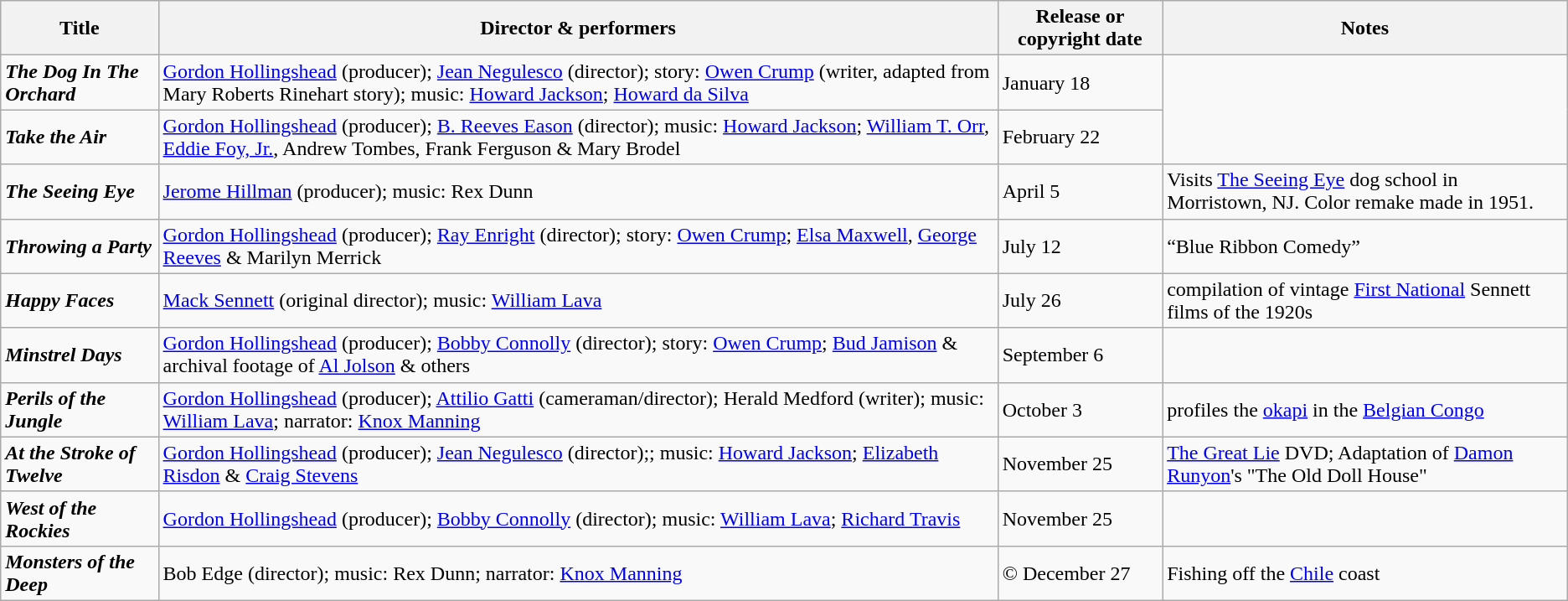<table class="wikitable sortable" border="1">
<tr>
<th>Title</th>
<th>Director & performers</th>
<th>Release or copyright date</th>
<th>Notes</th>
</tr>
<tr>
<td><strong><em>The Dog In The Orchard</em></strong></td>
<td><a href='#'>Gordon Hollingshead</a> (producer); <a href='#'>Jean Negulesco</a> (director); story: <a href='#'>Owen Crump</a> (writer, adapted from Mary Roberts Rinehart story); music: <a href='#'>Howard Jackson</a>; <a href='#'>Howard da Silva</a></td>
<td>January 18</td>
</tr>
<tr>
<td><strong><em>Take the Air</em></strong></td>
<td><a href='#'>Gordon Hollingshead</a> (producer); <a href='#'>B. Reeves Eason</a> (director); music: <a href='#'>Howard Jackson</a>; <a href='#'>William T. Orr</a>, <a href='#'>Eddie Foy, Jr.</a>, Andrew Tombes, Frank Ferguson & Mary Brodel</td>
<td>February 22</td>
</tr>
<tr>
<td><strong><em>The Seeing Eye</em></strong></td>
<td><a href='#'>Jerome Hillman</a> (producer); music: Rex Dunn</td>
<td>April 5</td>
<td>Visits <a href='#'>The Seeing Eye</a> dog school in Morristown, NJ. Color remake made in 1951.</td>
</tr>
<tr>
<td><strong><em>Throwing a Party</em></strong></td>
<td><a href='#'>Gordon Hollingshead</a> (producer); <a href='#'>Ray Enright</a> (director); story: <a href='#'>Owen Crump</a>; <a href='#'>Elsa Maxwell</a>, <a href='#'>George Reeves</a> & Marilyn Merrick</td>
<td>July 12</td>
<td>“Blue Ribbon Comedy”</td>
</tr>
<tr>
<td><strong><em>Happy Faces</em></strong></td>
<td><a href='#'>Mack Sennett</a> (original director); music: <a href='#'>William Lava</a></td>
<td>July 26</td>
<td>compilation of vintage <a href='#'>First National</a> Sennett films of the 1920s</td>
</tr>
<tr>
<td><strong><em>Minstrel Days</em></strong></td>
<td><a href='#'>Gordon Hollingshead</a> (producer); <a href='#'>Bobby Connolly</a> (director); story: <a href='#'>Owen Crump</a>; <a href='#'>Bud Jamison</a> & archival footage of <a href='#'>Al Jolson</a> & others</td>
<td>September 6</td>
</tr>
<tr>
<td><strong><em>Perils of the Jungle</em></strong></td>
<td><a href='#'>Gordon Hollingshead</a> (producer); <a href='#'>Attilio Gatti</a> (cameraman/director); Herald Medford (writer); music: <a href='#'>William Lava</a>; narrator: <a href='#'>Knox Manning</a></td>
<td>October 3</td>
<td>profiles the <a href='#'>okapi</a> in the <a href='#'>Belgian Congo</a></td>
</tr>
<tr>
<td><strong><em>At the Stroke of Twelve</em></strong></td>
<td><a href='#'>Gordon Hollingshead</a> (producer); <a href='#'>Jean Negulesco</a> (director);; music: <a href='#'>Howard Jackson</a>; <a href='#'>Elizabeth Risdon</a> & <a href='#'>Craig Stevens</a></td>
<td>November 25</td>
<td><a href='#'>The Great Lie</a> DVD; Adaptation of <a href='#'>Damon Runyon</a>'s "The Old Doll House"</td>
</tr>
<tr>
<td><strong><em>West of the Rockies</em></strong></td>
<td><a href='#'>Gordon Hollingshead</a> (producer); <a href='#'>Bobby Connolly</a> (director); music: <a href='#'>William Lava</a>; <a href='#'>Richard Travis</a></td>
<td>November 25</td>
</tr>
<tr>
<td><strong><em>Monsters of the Deep</em></strong></td>
<td>Bob Edge (director); music: Rex Dunn; narrator: <a href='#'>Knox Manning</a></td>
<td>© December 27</td>
<td>Fishing off the <a href='#'>Chile</a> coast</td>
</tr>
</table>
